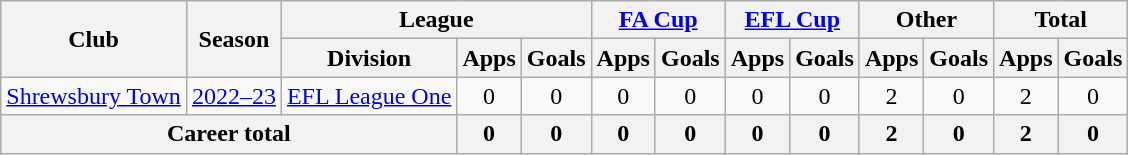<table class="wikitable" style="text-align:center">
<tr>
<th rowspan="2">Club</th>
<th rowspan="2">Season</th>
<th colspan="3">League</th>
<th colspan="2"><a href='#'>FA Cup</a></th>
<th colspan="2"><a href='#'>EFL Cup</a></th>
<th colspan="2">Other</th>
<th colspan="2">Total</th>
</tr>
<tr>
<th>Division</th>
<th>Apps</th>
<th>Goals</th>
<th>Apps</th>
<th>Goals</th>
<th>Apps</th>
<th>Goals</th>
<th>Apps</th>
<th>Goals</th>
<th>Apps</th>
<th>Goals</th>
</tr>
<tr>
<td><a href='#'>Shrewsbury Town</a></td>
<td><a href='#'>2022–23</a></td>
<td><a href='#'>EFL League One</a></td>
<td>0</td>
<td>0</td>
<td>0</td>
<td>0</td>
<td>0</td>
<td>0</td>
<td>2</td>
<td>0</td>
<td>2</td>
<td>0</td>
</tr>
<tr>
<th colspan="3">Career total</th>
<th>0</th>
<th>0</th>
<th>0</th>
<th>0</th>
<th>0</th>
<th>0</th>
<th>2</th>
<th>0</th>
<th>2</th>
<th>0</th>
</tr>
</table>
